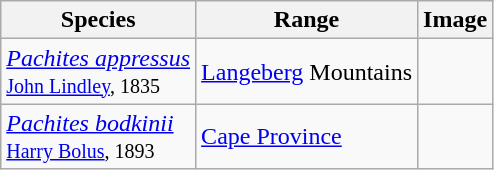<table class="wikitable">
<tr>
<th>Species</th>
<th>Range</th>
<th>Image</th>
</tr>
<tr>
<td><em><a href='#'>Pachites appressus</a></em><br><small><a href='#'>John Lindley</a>, 1835</small></td>
<td><a href='#'>Langeberg</a> Mountains</td>
<td></td>
</tr>
<tr>
<td><em><a href='#'>Pachites bodkinii</a></em><br><small><a href='#'>Harry Bolus</a>, 1893</small></td>
<td><a href='#'>Cape Province</a></td>
<td></td>
</tr>
</table>
